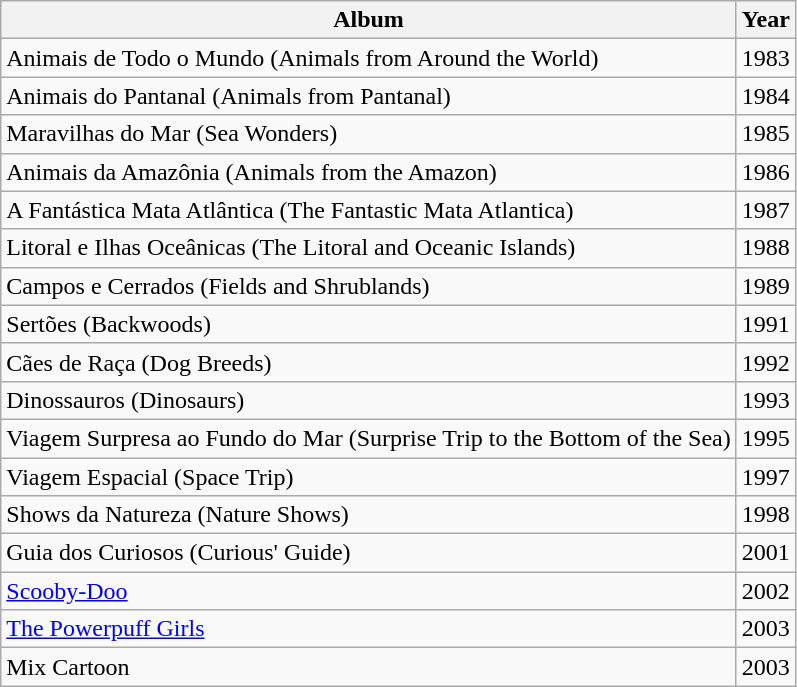<table class="wikitable">
<tr>
<th>Album</th>
<th>Year</th>
</tr>
<tr>
<td>Animais de Todo o Mundo (Animals from Around the World)</td>
<td>1983</td>
</tr>
<tr>
<td>Animais do Pantanal (Animals from Pantanal)</td>
<td>1984</td>
</tr>
<tr>
<td>Maravilhas do Mar (Sea Wonders)</td>
<td>1985</td>
</tr>
<tr>
<td>Animais da Amazônia (Animals from the Amazon)</td>
<td>1986</td>
</tr>
<tr>
<td>A Fantástica Mata Atlântica (The Fantastic Mata Atlantica)</td>
<td>1987</td>
</tr>
<tr>
<td>Litoral e Ilhas Oceânicas (The Litoral and Oceanic Islands)</td>
<td>1988</td>
</tr>
<tr>
<td>Campos e Cerrados (Fields and Shrublands)</td>
<td>1989</td>
</tr>
<tr>
<td>Sertões (Backwoods)</td>
<td>1991</td>
</tr>
<tr>
<td>Cães de Raça (Dog Breeds)</td>
<td>1992</td>
</tr>
<tr>
<td>Dinossauros (Dinosaurs)</td>
<td>1993</td>
</tr>
<tr>
<td>Viagem Surpresa ao Fundo do Mar (Surprise Trip to the Bottom of the Sea)</td>
<td>1995</td>
</tr>
<tr>
<td>Viagem Espacial (Space Trip)</td>
<td>1997</td>
</tr>
<tr>
<td>Shows da Natureza (Nature Shows)</td>
<td>1998</td>
</tr>
<tr>
<td>Guia dos Curiosos (Curious' Guide)</td>
<td>2001</td>
</tr>
<tr>
<td><a href='#'>Scooby-Doo</a></td>
<td>2002</td>
</tr>
<tr>
<td><a href='#'>The Powerpuff Girls</a></td>
<td>2003</td>
</tr>
<tr>
<td>Mix Cartoon</td>
<td>2003</td>
</tr>
</table>
